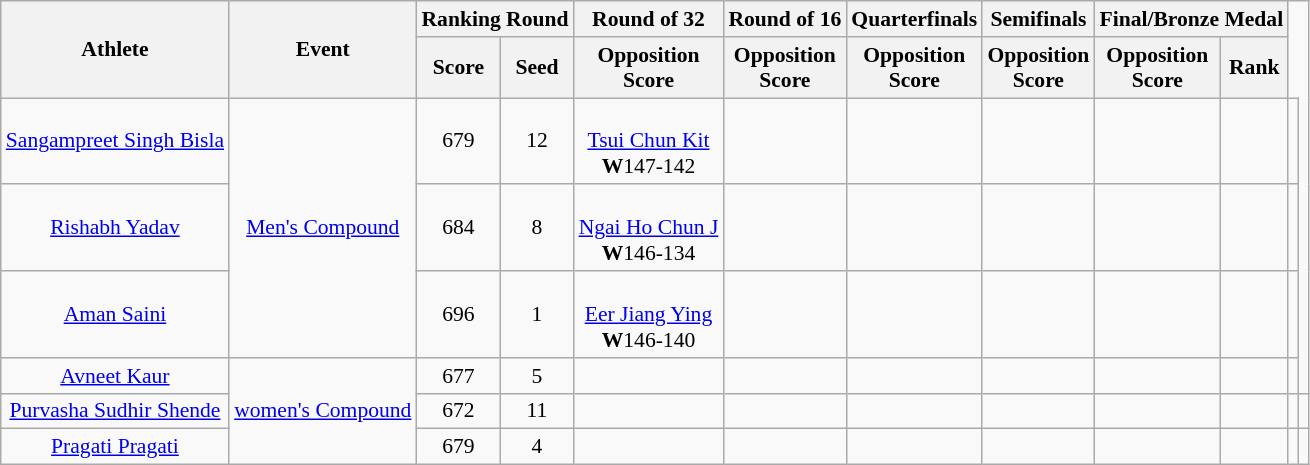<table class=wikitable style="text-align:center; font-size:90%">
<tr>
<th rowspan="2">Athlete</th>
<th rowspan="2">Event</th>
<th colspan="2">Ranking Round</th>
<th>Round of 32</th>
<th>Round of 16</th>
<th>Quarterfinals</th>
<th>Semifinals</th>
<th colspan="2">Final/Bronze Medal</th>
</tr>
<tr>
<th>Score</th>
<th>Seed</th>
<th>Opposition<br>Score</th>
<th>Opposition<br>Score</th>
<th>Opposition<br>Score</th>
<th>Opposition<br>Score</th>
<th>Opposition<br>Score</th>
<th>Rank</th>
</tr>
<tr>
<td><a href='#'>Sangampreet Singh Bisla</a></td>
<td Rowspan=3><a href='#'>Men's Compound</a></td>
<td>679</td>
<td>12</td>
<td><br><a href='#'>Tsui Chun Kit</a><br><strong>W</strong>147-142</td>
<td></td>
<td></td>
<td></td>
<td></td>
<td></td>
<td></td>
</tr>
<tr>
<td><a href='#'>Rishabh Yadav</a></td>
<td>684</td>
<td>8</td>
<td><br><a href='#'>Ngai Ho Chun J</a><br><strong>W</strong>146-134</td>
<td></td>
<td></td>
<td></td>
<td></td>
<td></td>
<td></td>
</tr>
<tr>
<td><a href='#'>Aman Saini</a></td>
<td>696</td>
<td>1</td>
<td><br><a href='#'>Eer Jiang Ying</a><br>   <strong>W</strong>146-140</td>
<td></td>
<td></td>
<td></td>
<td></td>
<td></td>
<td></td>
</tr>
<tr>
<td><a href='#'>Avneet Kaur</a></td>
<td rowspan=3><a href='#'>women's Compound</a></td>
<td>677</td>
<td>5</td>
<td></td>
<td></td>
<td></td>
<td></td>
<td></td>
<td></td>
<td></td>
</tr>
<tr>
<td><a href='#'>Purvasha Sudhir Shende</a></td>
<td>672</td>
<td>11</td>
<td></td>
<td></td>
<td></td>
<td></td>
<td></td>
<td></td>
<td></td>
<td></td>
</tr>
<tr>
<td><a href='#'>Pragati Pragati</a></td>
<td>679</td>
<td>4</td>
<td></td>
<td></td>
<td></td>
<td></td>
<td></td>
<td></td>
<td></td>
<td></td>
</tr>
</table>
